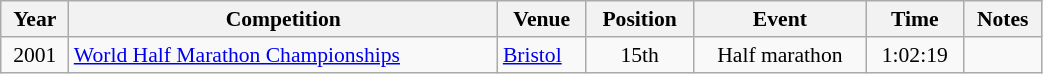<table class="wikitable" width=55% style="font-size:90%; text-align:center;">
<tr>
<th>Year</th>
<th>Competition</th>
<th>Venue</th>
<th>Position</th>
<th>Event</th>
<th>Time</th>
<th>Notes</th>
</tr>
<tr>
<td>2001</td>
<td align=left><a href='#'>World Half Marathon Championships</a></td>
<td align=left> <a href='#'>Bristol</a></td>
<td>15th</td>
<td>Half marathon</td>
<td>1:02:19</td>
<td></td>
</tr>
</table>
